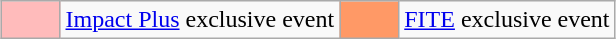<table class="wikitable" style="margin: 0 auto">
<tr>
<td style="background:#FBB; width:2em"></td>
<td><a href='#'>Impact Plus</a> exclusive event</td>
<td style="background:#FF9966; width:2em"></td>
<td><a href='#'>FITE</a> exclusive event</td>
</tr>
</table>
